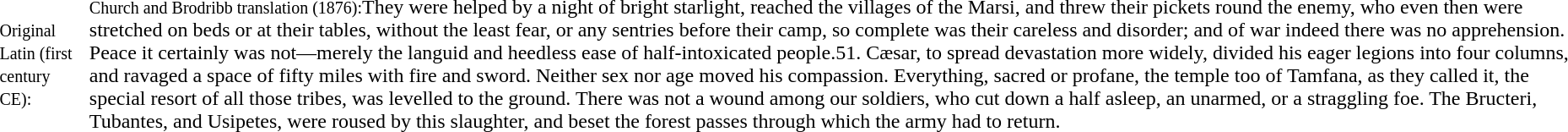<table>
<tr>
<td><br><small>Original Latin (first century CE):</small></td>
<td><br><small>Church and Brodribb translation (1876):</small>They were helped by a night of bright starlight, reached the villages of the Marsi, and threw their pickets round the enemy, who even then were stretched on beds or at their tables, without the least fear, or any sentries before their camp, so complete was their careless and disorder; and of war indeed there was no apprehension. Peace it certainly was not—merely the languid and heedless ease of half-intoxicated people.51. Cæsar, to spread devastation more widely, divided his eager legions into four columns, and ravaged a space of fifty miles with fire and sword. Neither sex nor age moved his compassion. Everything, sacred or profane, the temple too of Tamfana, as they called it, the special resort of all those tribes, was levelled to the ground. There was not a wound among our soldiers, who cut down a half asleep, an unarmed, or a straggling foe. The Bructeri, Tubantes, and Usipetes, were roused by this slaughter, and beset the forest passes through which the army had to return.</td>
<td></td>
</tr>
</table>
